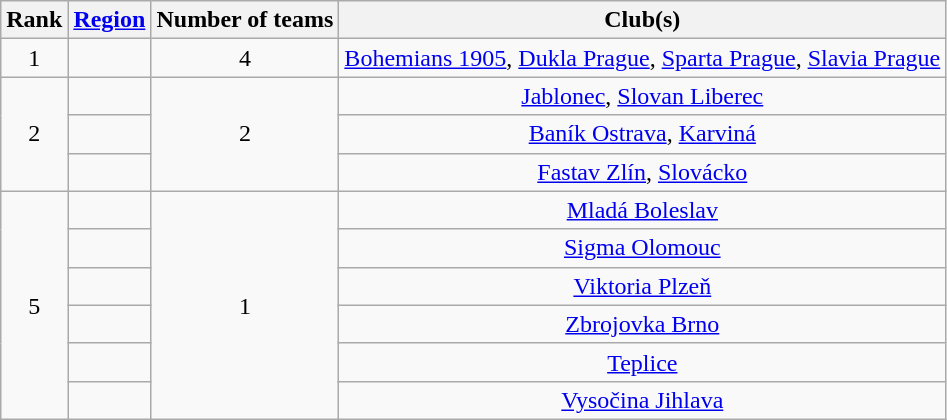<table class="wikitable">
<tr>
<th>Rank</th>
<th><a href='#'>Region</a></th>
<th>Number of teams</th>
<th>Club(s)</th>
</tr>
<tr>
<td align="center">1</td>
<td></td>
<td align="center">4</td>
<td align="center"><a href='#'>Bohemians 1905</a>, <a href='#'>Dukla Prague</a>, <a href='#'>Sparta Prague</a>, <a href='#'>Slavia Prague</a></td>
</tr>
<tr>
<td align="center" rowspan=3>2</td>
<td></td>
<td align="center" rowspan=3>2</td>
<td align="center"><a href='#'>Jablonec</a>, <a href='#'>Slovan Liberec</a></td>
</tr>
<tr>
<td></td>
<td align="center"><a href='#'>Baník Ostrava</a>, <a href='#'>Karviná</a></td>
</tr>
<tr>
<td></td>
<td align="center"><a href='#'>Fastav Zlín</a>, <a href='#'>Slovácko</a></td>
</tr>
<tr>
<td align="center" rowspan=6>5</td>
<td></td>
<td align="center" rowspan=6>1</td>
<td align="center"><a href='#'>Mladá Boleslav</a></td>
</tr>
<tr>
<td></td>
<td align="center"><a href='#'>Sigma Olomouc</a></td>
</tr>
<tr>
<td></td>
<td align="center"><a href='#'>Viktoria Plzeň</a></td>
</tr>
<tr>
<td></td>
<td align="center"><a href='#'>Zbrojovka Brno</a></td>
</tr>
<tr>
<td></td>
<td align="center"><a href='#'>Teplice</a></td>
</tr>
<tr>
<td></td>
<td align="center"><a href='#'>Vysočina Jihlava</a></td>
</tr>
</table>
